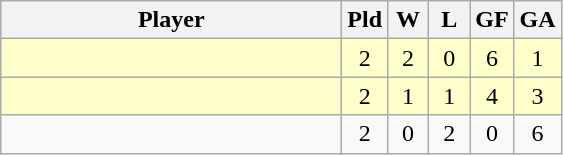<table class=wikitable style="text-align:center">
<tr>
<th width=220>Player</th>
<th width=20>Pld</th>
<th width=20>W</th>
<th width=20>L</th>
<th width=20>GF</th>
<th width=20>GA</th>
</tr>
<tr bgcolor=#ffffcc>
<td align=left></td>
<td>2</td>
<td>2</td>
<td>0</td>
<td>6</td>
<td>1</td>
</tr>
<tr bgcolor=#ffffcc>
<td align=left></td>
<td>2</td>
<td>1</td>
<td>1</td>
<td>4</td>
<td>3</td>
</tr>
<tr>
<td align=left></td>
<td>2</td>
<td>0</td>
<td>2</td>
<td>0</td>
<td>6</td>
</tr>
</table>
